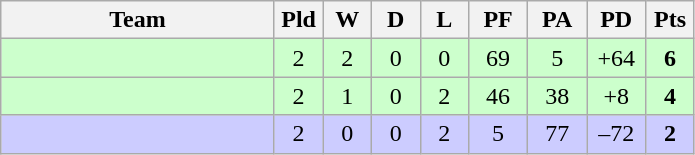<table class="wikitable" style="text-align:center;">
<tr>
<th width=175>Team</th>
<th width=25 abbr="Played">Pld</th>
<th width=25 abbr="Won">W</th>
<th width=25 abbr="Drawn">D</th>
<th width=25 abbr="Lost">L</th>
<th width=32 abbr="Points for">PF</th>
<th width=32 abbr="Points against">PA</th>
<th width=32 abbr="Points difference">PD</th>
<th width=25 abbr="Points">Pts</th>
</tr>
<tr bgcolor=ccffcc>
<td align=left></td>
<td>2</td>
<td>2</td>
<td>0</td>
<td>0</td>
<td>69</td>
<td>5</td>
<td>+64</td>
<td><strong>6</strong></td>
</tr>
<tr bgcolor=ccffcc>
<td align=left></td>
<td>2</td>
<td>1</td>
<td>0</td>
<td>2</td>
<td>46</td>
<td>38</td>
<td>+8</td>
<td><strong>4</strong></td>
</tr>
<tr bgcolor=ccccff>
<td align=left></td>
<td>2</td>
<td>0</td>
<td>0</td>
<td>2</td>
<td>5</td>
<td>77</td>
<td>–72</td>
<td><strong>2</strong></td>
</tr>
</table>
